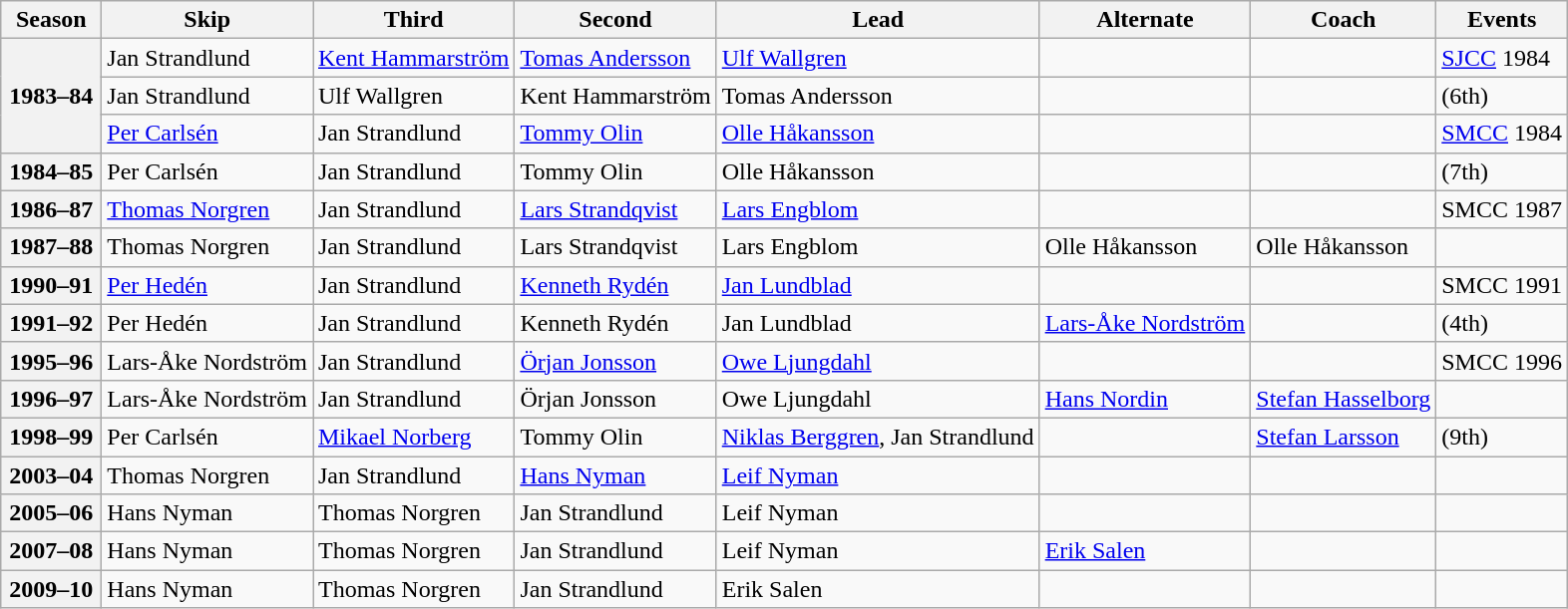<table class="wikitable">
<tr>
<th scope="col" width=60>Season</th>
<th scope="col">Skip</th>
<th scope="col">Third</th>
<th scope="col">Second</th>
<th scope="col">Lead</th>
<th scope="col">Alternate</th>
<th scope="col">Coach</th>
<th scope="col">Events</th>
</tr>
<tr>
<th scope="row" rowspan=3>1983–84</th>
<td>Jan Strandlund</td>
<td><a href='#'>Kent Hammarström</a></td>
<td><a href='#'>Tomas Andersson</a></td>
<td><a href='#'>Ulf Wallgren</a></td>
<td></td>
<td></td>
<td><a href='#'>SJCC</a> 1984 </td>
</tr>
<tr>
<td>Jan Strandlund</td>
<td>Ulf Wallgren</td>
<td>Kent Hammarström</td>
<td>Tomas Andersson</td>
<td></td>
<td></td>
<td> (6th)</td>
</tr>
<tr>
<td><a href='#'>Per Carlsén</a></td>
<td>Jan Strandlund</td>
<td><a href='#'>Tommy Olin</a></td>
<td><a href='#'>Olle Håkansson</a></td>
<td></td>
<td></td>
<td><a href='#'>SMCC</a> 1984 </td>
</tr>
<tr>
<th scope="row">1984–85</th>
<td>Per Carlsén</td>
<td>Jan Strandlund</td>
<td>Tommy Olin</td>
<td>Olle Håkansson</td>
<td></td>
<td></td>
<td> (7th)</td>
</tr>
<tr>
<th scope="row">1986–87</th>
<td><a href='#'>Thomas Norgren</a></td>
<td>Jan Strandlund</td>
<td><a href='#'>Lars Strandqvist</a></td>
<td><a href='#'>Lars Engblom</a></td>
<td></td>
<td></td>
<td>SMCC 1987 </td>
</tr>
<tr>
<th scope="row">1987–88</th>
<td>Thomas Norgren</td>
<td>Jan Strandlund</td>
<td>Lars Strandqvist</td>
<td>Lars Engblom</td>
<td>Olle Håkansson</td>
<td>Olle Håkansson</td>
<td> </td>
</tr>
<tr>
<th scope="row">1990–91</th>
<td><a href='#'>Per Hedén</a></td>
<td>Jan Strandlund</td>
<td><a href='#'>Kenneth Rydén</a></td>
<td><a href='#'>Jan Lundblad</a></td>
<td></td>
<td></td>
<td>SMCC 1991 </td>
</tr>
<tr>
<th scope="row">1991–92</th>
<td>Per Hedén</td>
<td>Jan Strandlund</td>
<td>Kenneth Rydén</td>
<td>Jan Lundblad</td>
<td><a href='#'>Lars-Åke Nordström</a></td>
<td></td>
<td> (4th)</td>
</tr>
<tr>
<th scope="row">1995–96</th>
<td>Lars-Åke Nordström</td>
<td>Jan Strandlund</td>
<td><a href='#'>Örjan Jonsson</a></td>
<td><a href='#'>Owe Ljungdahl</a></td>
<td></td>
<td></td>
<td>SMCC 1996 </td>
</tr>
<tr>
<th scope="row">1996–97</th>
<td>Lars-Åke Nordström</td>
<td>Jan Strandlund</td>
<td>Örjan Jonsson</td>
<td>Owe Ljungdahl</td>
<td><a href='#'>Hans Nordin</a></td>
<td><a href='#'>Stefan Hasselborg</a></td>
<td> </td>
</tr>
<tr>
<th scope="row">1998–99</th>
<td>Per Carlsén</td>
<td><a href='#'>Mikael Norberg</a></td>
<td>Tommy Olin</td>
<td><a href='#'>Niklas Berggren</a>, Jan Strandlund</td>
<td></td>
<td><a href='#'>Stefan Larsson</a></td>
<td> (9th)</td>
</tr>
<tr>
<th scope="row">2003–04</th>
<td>Thomas Norgren</td>
<td>Jan Strandlund</td>
<td><a href='#'>Hans Nyman</a></td>
<td><a href='#'>Leif Nyman</a></td>
<td></td>
<td></td>
<td></td>
</tr>
<tr>
<th scope="row">2005–06</th>
<td>Hans Nyman</td>
<td>Thomas Norgren</td>
<td>Jan Strandlund</td>
<td>Leif Nyman</td>
<td></td>
<td></td>
<td></td>
</tr>
<tr>
<th scope="row">2007–08</th>
<td>Hans Nyman</td>
<td>Thomas Norgren</td>
<td>Jan Strandlund</td>
<td>Leif Nyman</td>
<td><a href='#'>Erik Salen</a></td>
<td></td>
<td></td>
</tr>
<tr>
<th scope="row">2009–10</th>
<td>Hans Nyman</td>
<td>Thomas Norgren</td>
<td>Jan Strandlund</td>
<td>Erik Salen</td>
<td></td>
<td></td>
<td></td>
</tr>
</table>
